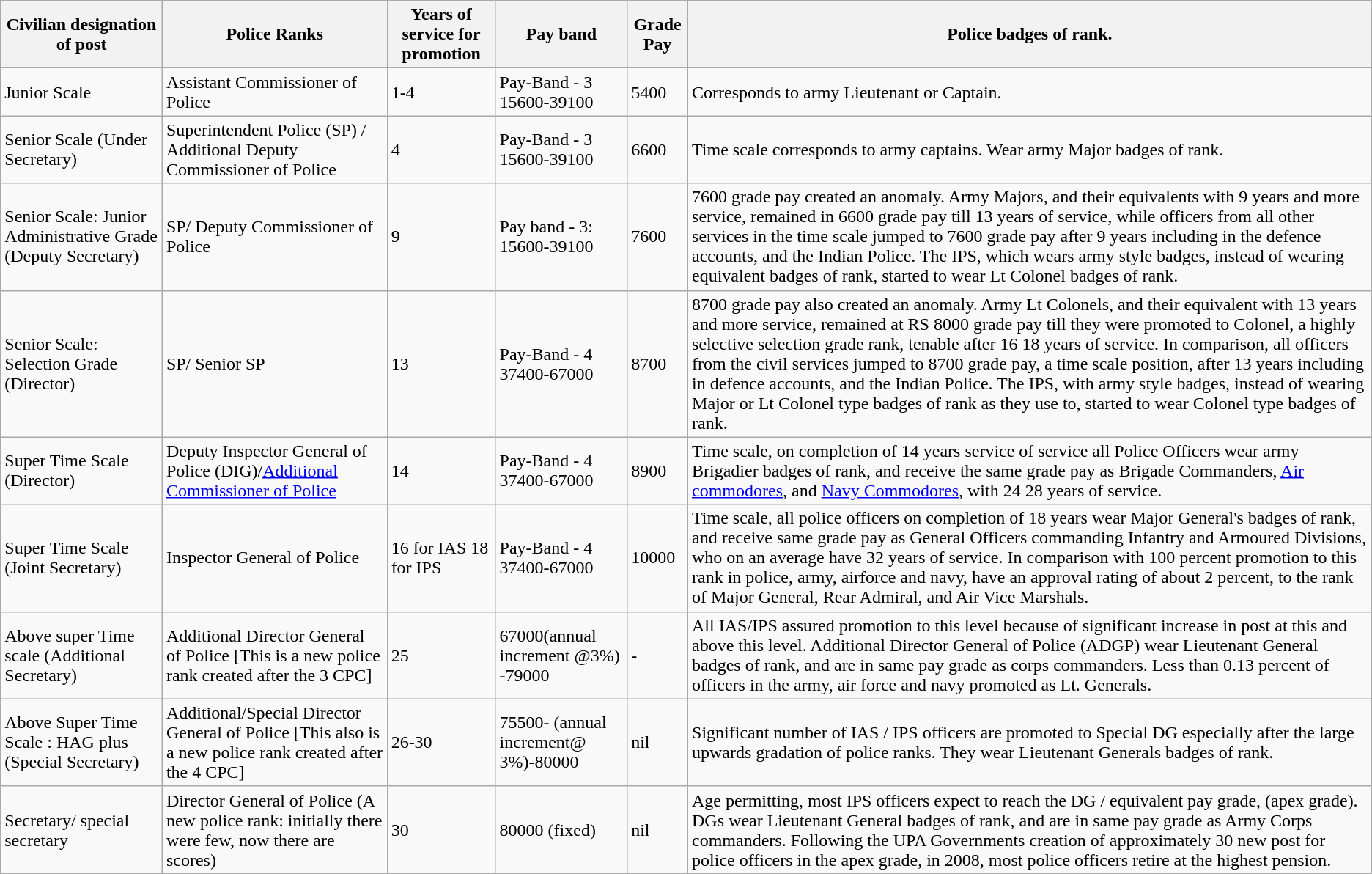<table class="wikitable">
<tr>
<th>Civilian designation of post</th>
<th>Police Ranks  </th>
<th>Years of service for promotion</th>
<th>Pay band</th>
<th>Grade Pay </th>
<th>Police badges of rank.<br></th>
</tr>
<tr>
<td>Junior Scale</td>
<td>Assistant Commissioner of Police</td>
<td>1-4</td>
<td>Pay-Band - 3 15600-39100</td>
<td>5400</td>
<td>Corresponds to  army Lieutenant or Captain.</td>
</tr>
<tr>
<td>Senior Scale (Under Secretary)</td>
<td>Superintendent Police (SP) / Additional Deputy Commissioner of Police</td>
<td>4  </td>
<td>Pay-Band - 3 15600-39100</td>
<td>6600</td>
<td>Time scale corresponds to army captains. Wear army Major badges of rank.</td>
</tr>
<tr>
<td>Senior Scale: Junior Administrative Grade (Deputy Secretary)</td>
<td>SP/ Deputy Commissioner of Police</td>
<td>9 </td>
<td>Pay band - 3: 15600-39100</td>
<td>7600</td>
<td>7600 grade pay created an anomaly. Army Majors, and their equivalents with 9 years and more service, remained in 6600 grade pay till 13 years of service, while officers from all other services in the time scale jumped to 7600 grade pay after 9 years including in the defence accounts, and the Indian Police. The IPS, which wears army style badges, instead of wearing equivalent badges of rank, started to wear Lt Colonel badges of rank.</td>
</tr>
<tr>
<td>Senior Scale: Selection Grade (Director)</td>
<td>SP/ Senior SP</td>
<td>13 </td>
<td>Pay-Band - 4 37400-67000</td>
<td>8700</td>
<td>8700 grade pay also created an anomaly. Army Lt Colonels, and their equivalent with 13 years and more service, remained at RS 8000 grade pay till they were promoted to Colonel, a highly selective selection grade rank, tenable after 16  18 years of service. In comparison, all officers from the civil services jumped to 8700 grade pay, a time scale position, after 13 years including in defence accounts, and the Indian Police. The IPS, with army style badges, instead of wearing Major or Lt Colonel type badges of rank as they use to, started to wear Colonel type  badges of rank.</td>
</tr>
<tr>
<td>Super Time Scale (Director)</td>
<td>Deputy Inspector General of Police (DIG)/<a href='#'>Additional Commissioner of Police</a></td>
<td>14</td>
<td>Pay-Band - 4 37400-67000</td>
<td> 8900</td>
<td>Time scale,  on completion of 14 years service of service all Police Officers wear army Brigadier badges of rank, and receive the same grade pay as Brigade Commanders,  <a href='#'>Air commodores</a>, and <a href='#'>Navy Commodores</a>, with 24  28 years of service.</td>
</tr>
<tr>
<td>Super Time Scale (Joint Secretary)</td>
<td>Inspector General of Police</td>
<td>16 for IAS    18 for IPS </td>
<td>Pay-Band - 4 37400-67000</td>
<td>10000</td>
<td>Time scale, all police officers on completion of 18 years wear Major General's badges of rank, and receive same grade pay as General Officers  commanding Infantry and Armoured Divisions, who on an average have 32 years of service. In comparison with 100 percent  promotion to this rank in police, army, airforce and navy, have an approval rating of about 2 percent, to the rank of Major General, Rear Admiral, and Air Vice Marshals.</td>
</tr>
<tr>
<td>Above super Time scale  (Additional Secretary)</td>
<td>Additional Director General of Police [This is a new  police rank created after the 3 CPC]</td>
<td>25</td>
<td>67000(annual increment @3%) -79000</td>
<td>-</td>
<td>All IAS/IPS assured promotion to this level because of significant increase in post at this and above this level. Additional Director General of Police (ADGP)  wear Lieutenant General badges of rank, and are in same pay grade as corps commanders.  Less than 0.13 percent of officers in the army, air force and navy promoted as Lt. Generals.</td>
</tr>
<tr>
<td>Above Super Time Scale : HAG plus (Special Secretary)</td>
<td>Additional/Special  Director General of Police [This  also is a new  police rank created after the 4 CPC]</td>
<td>26-30</td>
<td>75500- (annual increment@ 3%)-80000</td>
<td>nil</td>
<td>Significant number of IAS / IPS officers are promoted to Special DG especially after the large upwards gradation of police ranks. They wear Lieutenant Generals badges of rank.</td>
</tr>
<tr>
<td>Secretary/ special secretary</td>
<td>Director General of Police (A new police rank: initially there were few, now there are scores)</td>
<td>30</td>
<td>80000 (fixed)</td>
<td>nil</td>
<td>Age permitting, most IPS officers expect to reach the DG / equivalent pay grade, (apex grade). DGs wear Lieutenant General badges of rank, and are in same pay grade as Army Corps commanders. Following the UPA Governments creation of approximately 30 new post for police officers in the apex grade, in 2008, most police officers retire at the highest pension.</td>
</tr>
</table>
